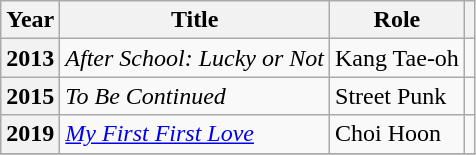<table class="wikitable sortable plainrowheaders">
<tr>
<th scope="col">Year</th>
<th scope="col">Title</th>
<th scope="col">Role</th>
<th scope="col" class="unsortable"></th>
</tr>
<tr>
<th scope="row">2013</th>
<td><em>After School: Lucky or Not</em></td>
<td>Kang Tae-oh</td>
<td></td>
</tr>
<tr>
<th scope="row">2015</th>
<td><em>To Be Continued</em></td>
<td>Street Punk</td>
<td style="text-align:center"></td>
</tr>
<tr>
<th scope="row">2019</th>
<td><em><a href='#'>My First First Love</a></em></td>
<td>Choi Hoon</td>
<td style="text-align:center"></td>
</tr>
<tr>
</tr>
</table>
